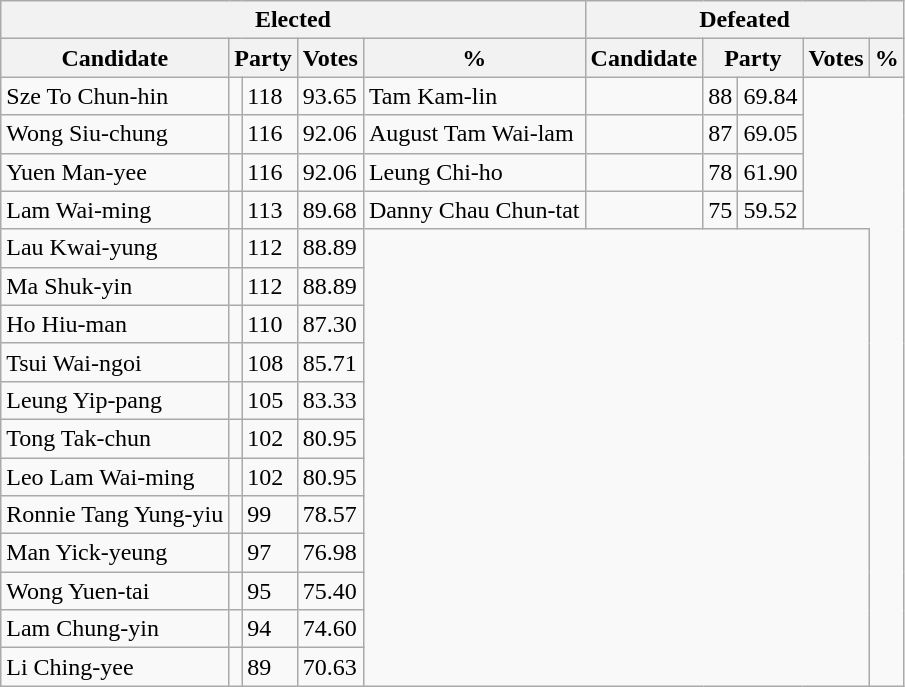<table class="wikitable">
<tr>
<th colspan="5">Elected</th>
<th colspan="5">Defeated</th>
</tr>
<tr>
<th>Candidate</th>
<th colspan="2">Party</th>
<th>Votes</th>
<th>%</th>
<th>Candidate</th>
<th colspan="2">Party</th>
<th>Votes</th>
<th>%</th>
</tr>
<tr>
<td>Sze To Chun-hin</td>
<td></td>
<td>118</td>
<td>93.65</td>
<td>Tam Kam-lin</td>
<td></td>
<td>88</td>
<td>69.84</td>
</tr>
<tr>
<td>Wong Siu-chung</td>
<td></td>
<td>116</td>
<td>92.06</td>
<td>August Tam Wai-lam</td>
<td></td>
<td>87</td>
<td>69.05</td>
</tr>
<tr>
<td>Yuen Man-yee</td>
<td></td>
<td>116</td>
<td>92.06</td>
<td>Leung Chi-ho</td>
<td></td>
<td>78</td>
<td>61.90</td>
</tr>
<tr>
<td>Lam Wai-ming</td>
<td></td>
<td>113</td>
<td>89.68</td>
<td>Danny Chau Chun-tat</td>
<td></td>
<td>75</td>
<td>59.52</td>
</tr>
<tr>
<td>Lau Kwai-yung</td>
<td></td>
<td>112</td>
<td>88.89</td>
<td colspan="5" rowspan="12"></td>
</tr>
<tr>
<td>Ma Shuk-yin</td>
<td></td>
<td>112</td>
<td>88.89</td>
</tr>
<tr>
<td>Ho Hiu-man</td>
<td></td>
<td>110</td>
<td>87.30</td>
</tr>
<tr>
<td>Tsui Wai-ngoi</td>
<td></td>
<td>108</td>
<td>85.71</td>
</tr>
<tr>
<td>Leung Yip-pang</td>
<td></td>
<td>105</td>
<td>83.33</td>
</tr>
<tr>
<td>Tong Tak-chun</td>
<td></td>
<td>102</td>
<td>80.95</td>
</tr>
<tr>
<td>Leo Lam Wai-ming</td>
<td></td>
<td>102</td>
<td>80.95</td>
</tr>
<tr>
<td>Ronnie Tang Yung-yiu</td>
<td></td>
<td>99</td>
<td>78.57</td>
</tr>
<tr>
<td>Man Yick-yeung</td>
<td></td>
<td>97</td>
<td>76.98</td>
</tr>
<tr>
<td>Wong Yuen-tai</td>
<td></td>
<td>95</td>
<td>75.40</td>
</tr>
<tr>
<td>Lam Chung-yin</td>
<td></td>
<td>94</td>
<td>74.60</td>
</tr>
<tr>
<td>Li Ching-yee</td>
<td></td>
<td>89</td>
<td>70.63</td>
</tr>
</table>
